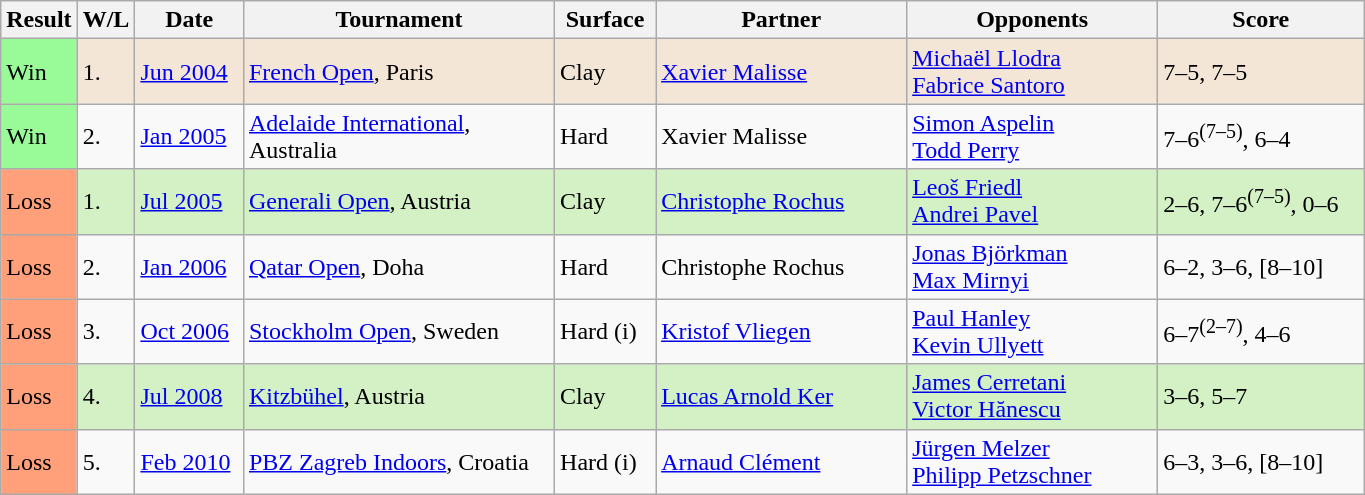<table class="sortable wikitable">
<tr>
<th style="width:40px">Result</th>
<th style="width:30px" class="unsortable">W/L</th>
<th style="width:65px">Date</th>
<th style="width:200px">Tournament</th>
<th style="width:60px">Surface</th>
<th style="width:160px">Partner</th>
<th style="width:160px">Opponents</th>
<th style="width:130px" class="unsortable">Score</th>
</tr>
<tr style="background:#f3e6d7;">
<td style="background:#98fb98;">Win</td>
<td>1.</td>
<td><a href='#'>Jun 2004</a></td>
<td><a href='#'>French Open</a>, Paris</td>
<td>Clay</td>
<td> <a href='#'>Xavier Malisse</a></td>
<td> <a href='#'>Michaël Llodra</a><br> <a href='#'>Fabrice Santoro</a></td>
<td>7–5, 7–5</td>
</tr>
<tr>
<td style="background:#98fb98;">Win</td>
<td>2.</td>
<td><a href='#'>Jan 2005</a></td>
<td><a href='#'>Adelaide International</a>, Australia</td>
<td>Hard</td>
<td> Xavier Malisse</td>
<td> <a href='#'>Simon Aspelin</a><br> <a href='#'>Todd Perry</a></td>
<td>7–6<sup>(7–5)</sup>, 6–4</td>
</tr>
<tr style="background:#d4f1c5;">
<td style="background:#ffa07a;">Loss</td>
<td>1.</td>
<td><a href='#'>Jul 2005</a></td>
<td><a href='#'>Generali Open</a>, Austria</td>
<td>Clay</td>
<td> <a href='#'>Christophe Rochus</a></td>
<td> <a href='#'>Leoš Friedl</a><br> <a href='#'>Andrei Pavel</a></td>
<td>2–6, 7–6<sup>(7–5)</sup>, 0–6</td>
</tr>
<tr>
<td style="background:#ffa07a;">Loss</td>
<td>2.</td>
<td><a href='#'>Jan 2006</a></td>
<td><a href='#'>Qatar Open</a>, Doha</td>
<td>Hard</td>
<td> Christophe Rochus</td>
<td> <a href='#'>Jonas Björkman</a><br> <a href='#'>Max Mirnyi</a></td>
<td>6–2, 3–6, [8–10]</td>
</tr>
<tr>
<td style="background:#ffa07a;">Loss</td>
<td>3.</td>
<td><a href='#'>Oct 2006</a></td>
<td><a href='#'>Stockholm Open</a>, Sweden</td>
<td>Hard (i)</td>
<td> <a href='#'>Kristof Vliegen</a></td>
<td> <a href='#'>Paul Hanley</a><br> <a href='#'>Kevin Ullyett</a></td>
<td>6–7<sup>(2–7)</sup>, 4–6</td>
</tr>
<tr style="background:#d4f1c5;">
<td style="background:#ffa07a;">Loss</td>
<td>4.</td>
<td><a href='#'>Jul 2008</a></td>
<td><a href='#'>Kitzbühel</a>, Austria</td>
<td>Clay</td>
<td> <a href='#'>Lucas Arnold Ker</a></td>
<td> <a href='#'>James Cerretani</a><br> <a href='#'>Victor Hănescu</a></td>
<td>3–6, 5–7</td>
</tr>
<tr>
<td style="background:#ffa07a;">Loss</td>
<td>5.</td>
<td><a href='#'>Feb 2010</a></td>
<td><a href='#'>PBZ Zagreb Indoors</a>, Croatia</td>
<td>Hard (i)</td>
<td> <a href='#'>Arnaud Clément</a></td>
<td> <a href='#'>Jürgen Melzer</a><br> <a href='#'>Philipp Petzschner</a></td>
<td>6–3, 3–6, [8–10]</td>
</tr>
</table>
